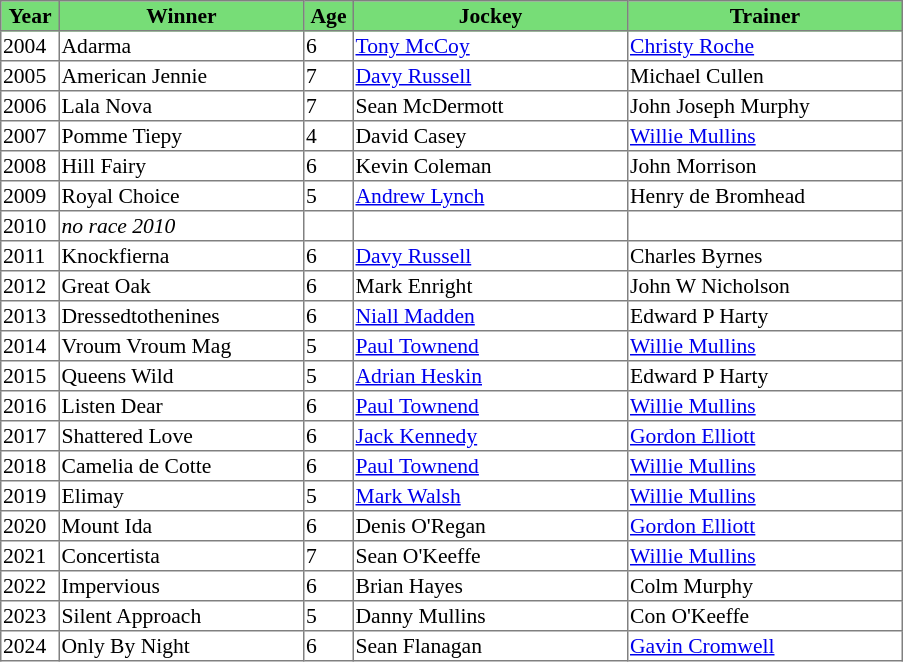<table class = "sortable" | border="1" style="border-collapse: collapse; font-size:90%">
<tr bgcolor="#77dd77" align="center">
<td style="width:36px"><strong>Year</strong></td>
<td style="width:160px"><strong>Winner</strong></td>
<td style="width:30px"><strong>Age</strong></td>
<td style="width:180px"><strong>Jockey</strong></td>
<td style="width:180px"><strong>Trainer</strong></td>
</tr>
<tr>
<td>2004</td>
<td>Adarma</td>
<td>6</td>
<td><a href='#'>Tony McCoy</a></td>
<td><a href='#'>Christy Roche</a></td>
</tr>
<tr>
<td>2005</td>
<td>American Jennie</td>
<td>7</td>
<td><a href='#'>Davy Russell</a></td>
<td>Michael Cullen</td>
</tr>
<tr>
<td>2006</td>
<td>Lala Nova</td>
<td>7</td>
<td>Sean McDermott</td>
<td>John Joseph Murphy</td>
</tr>
<tr>
<td>2007</td>
<td>Pomme Tiepy</td>
<td>4</td>
<td>David Casey</td>
<td><a href='#'>Willie Mullins</a></td>
</tr>
<tr>
<td>2008</td>
<td>Hill Fairy</td>
<td>6</td>
<td>Kevin Coleman</td>
<td>John Morrison</td>
</tr>
<tr>
<td>2009</td>
<td>Royal Choice</td>
<td>5</td>
<td><a href='#'>Andrew Lynch</a></td>
<td>Henry de Bromhead</td>
</tr>
<tr>
<td>2010</td>
<td><em>no race 2010</em> </td>
<td></td>
<td></td>
<td></td>
</tr>
<tr>
<td>2011</td>
<td>Knockfierna</td>
<td>6</td>
<td><a href='#'>Davy Russell</a></td>
<td>Charles Byrnes</td>
</tr>
<tr>
<td>2012</td>
<td>Great Oak</td>
<td>6</td>
<td>Mark Enright</td>
<td>John W Nicholson</td>
</tr>
<tr>
<td>2013</td>
<td>Dressedtothenines</td>
<td>6</td>
<td><a href='#'>Niall Madden</a></td>
<td>Edward P Harty</td>
</tr>
<tr>
<td>2014</td>
<td>Vroum Vroum Mag</td>
<td>5</td>
<td><a href='#'>Paul Townend</a></td>
<td><a href='#'>Willie Mullins</a></td>
</tr>
<tr>
<td>2015</td>
<td>Queens Wild</td>
<td>5</td>
<td><a href='#'>Adrian Heskin</a></td>
<td>Edward P Harty</td>
</tr>
<tr>
<td>2016</td>
<td>Listen Dear</td>
<td>6</td>
<td><a href='#'>Paul Townend</a></td>
<td><a href='#'>Willie Mullins</a></td>
</tr>
<tr>
<td>2017</td>
<td>Shattered Love</td>
<td>6</td>
<td><a href='#'>Jack Kennedy</a></td>
<td><a href='#'>Gordon Elliott</a></td>
</tr>
<tr>
<td>2018</td>
<td>Camelia de Cotte</td>
<td>6</td>
<td><a href='#'>Paul Townend</a></td>
<td><a href='#'>Willie Mullins</a></td>
</tr>
<tr>
<td>2019</td>
<td>Elimay</td>
<td>5</td>
<td><a href='#'>Mark Walsh</a></td>
<td><a href='#'>Willie Mullins</a></td>
</tr>
<tr>
<td>2020</td>
<td>Mount Ida</td>
<td>6</td>
<td>Denis O'Regan</td>
<td><a href='#'>Gordon Elliott</a></td>
</tr>
<tr>
<td>2021</td>
<td>Concertista</td>
<td>7</td>
<td>Sean O'Keeffe</td>
<td><a href='#'>Willie Mullins</a></td>
</tr>
<tr>
<td>2022</td>
<td>Impervious</td>
<td>6</td>
<td>Brian Hayes</td>
<td>Colm Murphy</td>
</tr>
<tr>
<td>2023</td>
<td>Silent Approach</td>
<td>5</td>
<td>Danny Mullins</td>
<td>Con O'Keeffe</td>
</tr>
<tr>
<td>2024</td>
<td>Only By Night</td>
<td>6</td>
<td>Sean Flanagan</td>
<td><a href='#'>Gavin Cromwell</a></td>
</tr>
</table>
